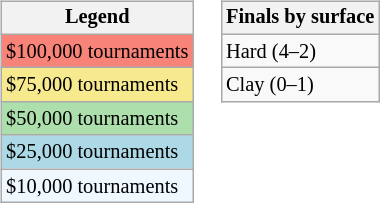<table>
<tr valign=top>
<td><br><table class=wikitable style="font-size:85%">
<tr>
<th>Legend</th>
</tr>
<tr style="background:#f88379;">
<td>$100,000 tournaments</td>
</tr>
<tr style="background:#f7e98e;">
<td>$75,000 tournaments</td>
</tr>
<tr style="background:#addfad;">
<td>$50,000 tournaments</td>
</tr>
<tr style="background:lightblue;">
<td>$25,000 tournaments</td>
</tr>
<tr style="background:#f0f8ff;">
<td>$10,000 tournaments</td>
</tr>
</table>
</td>
<td><br><table class=wikitable style=font-size:85%>
<tr>
<th>Finals by surface</th>
</tr>
<tr>
<td>Hard (4–2)</td>
</tr>
<tr>
<td>Clay (0–1)</td>
</tr>
</table>
</td>
</tr>
</table>
